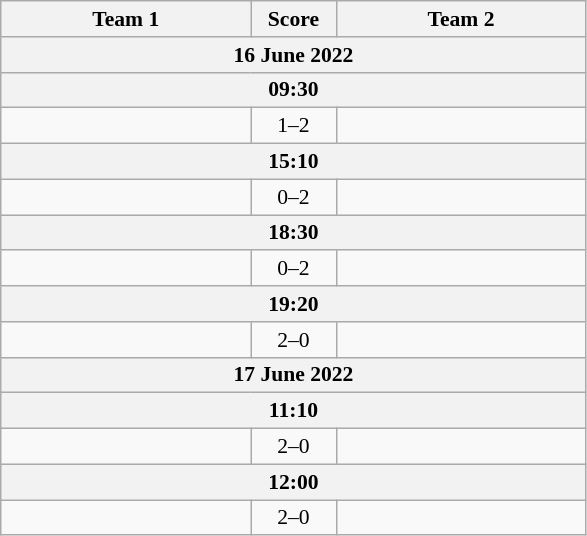<table class="wikitable" style="text-align: center; font-size:90% ">
<tr>
<th align="right" width="160">Team 1</th>
<th width="50">Score</th>
<th align="left" width="160">Team 2</th>
</tr>
<tr>
<th colspan=3>16 June 2022</th>
</tr>
<tr>
<th colspan=3>09:30</th>
</tr>
<tr>
<td align=right></td>
<td align=center>1–2</td>
<td align=left></td>
</tr>
<tr>
<th colspan=3>15:10</th>
</tr>
<tr>
<td align=right></td>
<td align=center>0–2</td>
<td align=left></td>
</tr>
<tr>
<th colspan=3>18:30</th>
</tr>
<tr>
<td align=right></td>
<td align=center>0–2</td>
<td align=left></td>
</tr>
<tr>
<th colspan=3>19:20</th>
</tr>
<tr>
<td align=right></td>
<td align=center>2–0</td>
<td align=left></td>
</tr>
<tr>
<th colspan=3>17 June 2022</th>
</tr>
<tr>
<th colspan=3>11:10</th>
</tr>
<tr>
<td align=right></td>
<td align=center>2–0</td>
<td align=left></td>
</tr>
<tr>
<th colspan=3>12:00</th>
</tr>
<tr>
<td align=right></td>
<td align=center>2–0</td>
<td align=left></td>
</tr>
</table>
